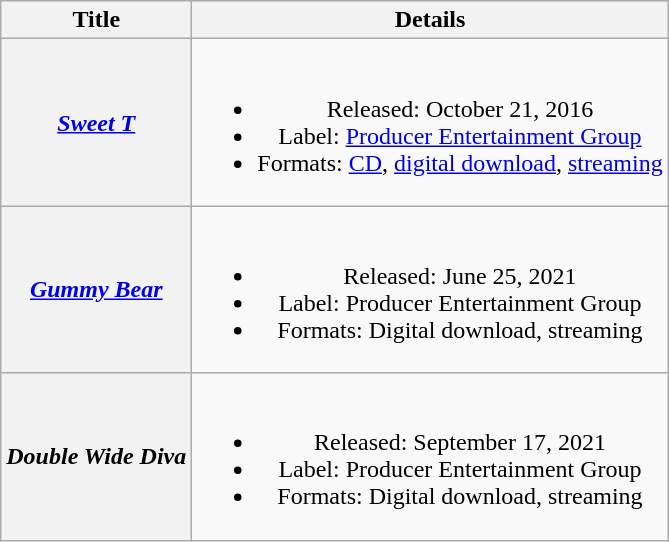<table class="wikitable plainrowheaders" style="text-align:center;">
<tr>
<th>Title</th>
<th>Details</th>
</tr>
<tr>
<th scope="row"><em><a href='#'>Sweet T</a></em></th>
<td><br><ul><li>Released: October 21, 2016</li><li>Label: <a href='#'>Producer Entertainment Group</a></li><li>Formats: <a href='#'>CD</a>, <a href='#'>digital download</a>, <a href='#'>streaming</a></li></ul></td>
</tr>
<tr>
<th scope="row"><em><a href='#'>Gummy Bear</a></em></th>
<td><br><ul><li>Released: June 25, 2021</li><li>Label: Producer Entertainment Group</li><li>Formats: Digital download, streaming</li></ul></td>
</tr>
<tr>
<th scope="row"><em>Double Wide Diva</em></th>
<td><br><ul><li>Released: September 17, 2021</li><li>Label: Producer Entertainment Group</li><li>Formats: Digital download, streaming</li></ul></td>
</tr>
</table>
